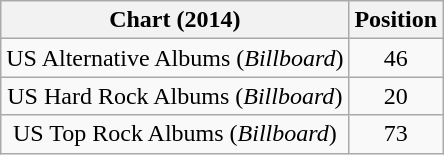<table class="wikitable sortable plainrowheaders" style="text-align:center">
<tr>
<th scope="col">Chart (2014)</th>
<th scope="col">Position</th>
</tr>
<tr>
<td>US Alternative Albums (<em>Billboard</em>)</td>
<td style="text-align:center;">46</td>
</tr>
<tr>
<td>US Hard Rock Albums (<em>Billboard</em>)</td>
<td style="text-align:center;">20</td>
</tr>
<tr>
<td>US Top Rock Albums (<em>Billboard</em>)</td>
<td style="text-align:center;">73</td>
</tr>
</table>
